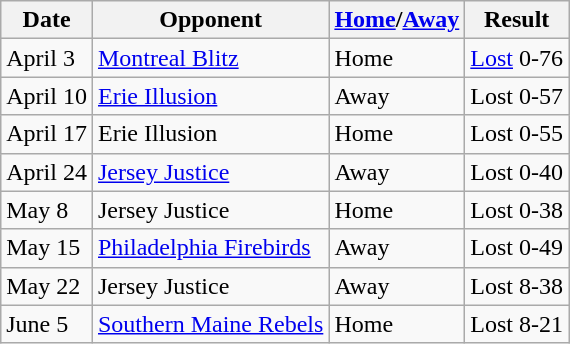<table class="wikitable">
<tr>
<th>Date</th>
<th>Opponent</th>
<th><a href='#'>Home</a>/<a href='#'>Away</a></th>
<th>Result</th>
</tr>
<tr>
<td>April 3</td>
<td><a href='#'>Montreal Blitz</a></td>
<td>Home</td>
<td><a href='#'>Lost</a> 0-76</td>
</tr>
<tr>
<td>April 10</td>
<td><a href='#'>Erie Illusion</a></td>
<td>Away</td>
<td>Lost 0-57</td>
</tr>
<tr>
<td>April 17</td>
<td>Erie Illusion</td>
<td>Home</td>
<td>Lost 0-55</td>
</tr>
<tr>
<td>April 24</td>
<td><a href='#'>Jersey Justice</a></td>
<td>Away</td>
<td>Lost 0-40</td>
</tr>
<tr>
<td>May 8</td>
<td>Jersey Justice</td>
<td>Home</td>
<td>Lost 0-38</td>
</tr>
<tr>
<td>May 15</td>
<td><a href='#'>Philadelphia Firebirds</a></td>
<td>Away</td>
<td>Lost 0-49</td>
</tr>
<tr>
<td>May 22</td>
<td>Jersey Justice</td>
<td>Away</td>
<td>Lost 8-38</td>
</tr>
<tr>
<td>June 5</td>
<td><a href='#'>Southern Maine Rebels</a></td>
<td>Home</td>
<td>Lost 8-21</td>
</tr>
</table>
